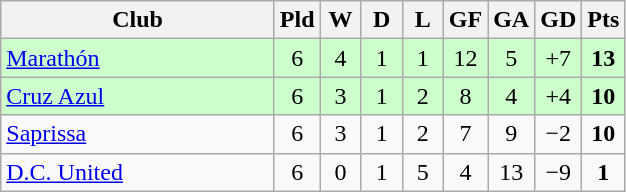<table class="wikitable" style="text-align: center;">
<tr>
<th width="175">Club</th>
<th width="20">Pld</th>
<th width="20">W</th>
<th width="20">D</th>
<th width="20">L</th>
<th width="20">GF</th>
<th width="20">GA</th>
<th width="20">GD</th>
<th width="20">Pts</th>
</tr>
<tr bgcolor=#CCFFCC>
<td align=left> <a href='#'>Marathón</a></td>
<td>6</td>
<td>4</td>
<td>1</td>
<td>1</td>
<td>12</td>
<td>5</td>
<td>+7</td>
<td><strong>13</strong></td>
</tr>
<tr bgcolor=#CCFFCC>
<td align=left> <a href='#'>Cruz Azul</a></td>
<td>6</td>
<td>3</td>
<td>1</td>
<td>2</td>
<td>8</td>
<td>4</td>
<td>+4</td>
<td><strong>10</strong></td>
</tr>
<tr>
<td align=left> <a href='#'>Saprissa</a></td>
<td>6</td>
<td>3</td>
<td>1</td>
<td>2</td>
<td>7</td>
<td>9</td>
<td>−2</td>
<td><strong>10</strong></td>
</tr>
<tr>
<td align=left> <a href='#'>D.C. United</a></td>
<td>6</td>
<td>0</td>
<td>1</td>
<td>5</td>
<td>4</td>
<td>13</td>
<td>−9</td>
<td><strong>1</strong></td>
</tr>
</table>
